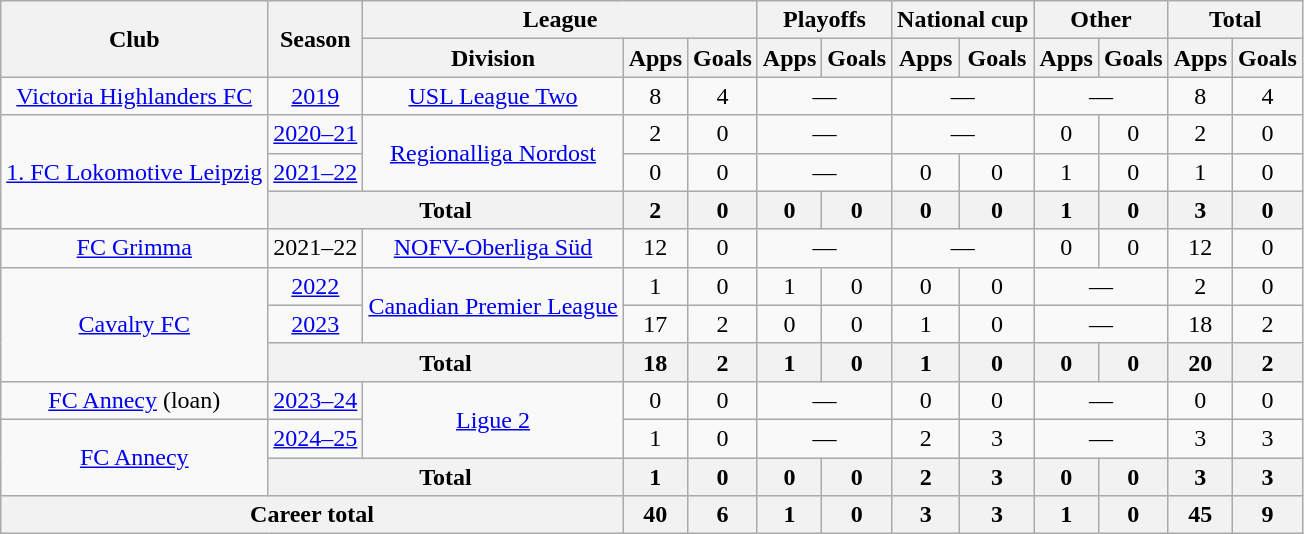<table class="wikitable" style="text-align:center">
<tr>
<th rowspan="2">Club</th>
<th rowspan="2">Season</th>
<th colspan="3">League</th>
<th colspan="2">Playoffs</th>
<th colspan="2">National cup</th>
<th colspan="2">Other</th>
<th colspan="2">Total</th>
</tr>
<tr>
<th>Division</th>
<th>Apps</th>
<th>Goals</th>
<th>Apps</th>
<th>Goals</th>
<th>Apps</th>
<th>Goals</th>
<th>Apps</th>
<th>Goals</th>
<th>Apps</th>
<th>Goals</th>
</tr>
<tr>
<td><a href='#'>Victoria Highlanders FC</a></td>
<td><a href='#'>2019</a></td>
<td><a href='#'>USL League Two</a></td>
<td>8</td>
<td>4</td>
<td colspan="2">—</td>
<td colspan="2">—</td>
<td colspan="2">—</td>
<td>8</td>
<td>4</td>
</tr>
<tr>
<td rowspan="3"><a href='#'>1. FC Lokomotive Leipzig</a></td>
<td><a href='#'>2020–21</a></td>
<td rowspan=2><a href='#'>Regionalliga Nordost</a></td>
<td>2</td>
<td>0</td>
<td colspan="2">—</td>
<td colspan="2">—</td>
<td>0</td>
<td>0</td>
<td>2</td>
<td>0</td>
</tr>
<tr>
<td><a href='#'>2021–22</a></td>
<td>0</td>
<td>0</td>
<td colspan="2">—</td>
<td>0</td>
<td>0</td>
<td>1</td>
<td>0</td>
<td>1</td>
<td>0</td>
</tr>
<tr>
<th colspan="2">Total</th>
<th>2</th>
<th>0</th>
<th>0</th>
<th>0</th>
<th>0</th>
<th>0</th>
<th>1</th>
<th>0</th>
<th>3</th>
<th>0</th>
</tr>
<tr>
<td><a href='#'>FC Grimma</a></td>
<td>2021–22</td>
<td><a href='#'>NOFV-Oberliga Süd</a></td>
<td>12</td>
<td>0</td>
<td colspan="2">—</td>
<td colspan="2">—</td>
<td>0</td>
<td>0</td>
<td>12</td>
<td>0</td>
</tr>
<tr>
<td rowspan="3"><a href='#'>Cavalry FC</a></td>
<td><a href='#'>2022</a></td>
<td rowspan="2"><a href='#'>Canadian Premier League</a></td>
<td>1</td>
<td>0</td>
<td>1</td>
<td>0</td>
<td>0</td>
<td>0</td>
<td colspan="2">—</td>
<td>2</td>
<td>0</td>
</tr>
<tr>
<td><a href='#'>2023</a></td>
<td>17</td>
<td>2</td>
<td>0</td>
<td>0</td>
<td>1</td>
<td>0</td>
<td colspan="2">—</td>
<td>18</td>
<td>2</td>
</tr>
<tr>
<th colspan="2">Total</th>
<th>18</th>
<th>2</th>
<th>1</th>
<th>0</th>
<th>1</th>
<th>0</th>
<th>0</th>
<th>0</th>
<th>20</th>
<th>2</th>
</tr>
<tr>
<td><a href='#'>FC Annecy</a> (loan)</td>
<td><a href='#'>2023–24</a></td>
<td rowspan="2"><a href='#'>Ligue 2</a></td>
<td>0</td>
<td>0</td>
<td colspan="2">—</td>
<td>0</td>
<td>0</td>
<td colspan="2">—</td>
<td>0</td>
<td>0</td>
</tr>
<tr>
<td rowspan="2"><a href='#'>FC Annecy</a></td>
<td><a href='#'>2024–25</a></td>
<td>1</td>
<td>0</td>
<td colspan="2">—</td>
<td>2</td>
<td>3</td>
<td colspan="2">—</td>
<td>3</td>
<td>3</td>
</tr>
<tr>
<th colspan="2">Total</th>
<th>1</th>
<th>0</th>
<th>0</th>
<th>0</th>
<th>2</th>
<th>3</th>
<th>0</th>
<th>0</th>
<th>3</th>
<th>3</th>
</tr>
<tr>
<th colspan="3">Career total</th>
<th>40</th>
<th>6</th>
<th>1</th>
<th>0</th>
<th>3</th>
<th>3</th>
<th>1</th>
<th>0</th>
<th>45</th>
<th>9</th>
</tr>
</table>
